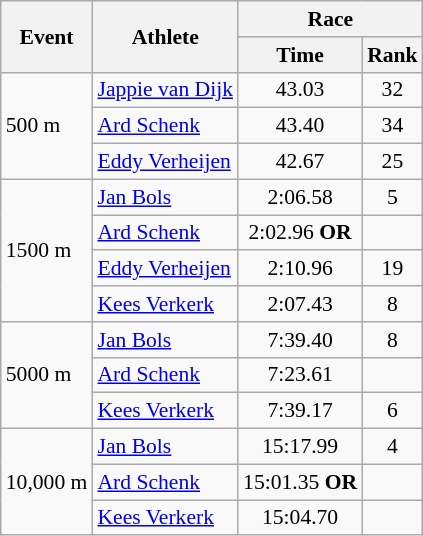<table class="wikitable" border="1" style="font-size:90%">
<tr>
<th rowspan=2>Event</th>
<th rowspan=2>Athlete</th>
<th colspan=2>Race</th>
</tr>
<tr>
<th>Time</th>
<th>Rank</th>
</tr>
<tr>
<td rowspan=3>500 m</td>
<td><a href='#'>Jappie van Dijk</a></td>
<td align=center>43.03</td>
<td align=center>32</td>
</tr>
<tr>
<td><a href='#'>Ard Schenk</a></td>
<td align=center>43.40</td>
<td align=center>34</td>
</tr>
<tr>
<td><a href='#'>Eddy Verheijen</a></td>
<td align=center>42.67</td>
<td align=center>25</td>
</tr>
<tr>
<td rowspan=4>1500 m</td>
<td><a href='#'>Jan Bols</a></td>
<td align=center>2:06.58</td>
<td align=center>5</td>
</tr>
<tr>
<td><a href='#'>Ard Schenk</a></td>
<td align=center>2:02.96 <strong>OR</strong></td>
<td align=center></td>
</tr>
<tr>
<td><a href='#'>Eddy Verheijen</a></td>
<td align=center>2:10.96</td>
<td align=center>19</td>
</tr>
<tr>
<td><a href='#'>Kees Verkerk</a></td>
<td align=center>2:07.43</td>
<td align=center>8</td>
</tr>
<tr>
<td rowspan=3>5000 m</td>
<td><a href='#'>Jan Bols</a></td>
<td align=center>7:39.40</td>
<td align=center>8</td>
</tr>
<tr>
<td><a href='#'>Ard Schenk</a></td>
<td align=center>7:23.61</td>
<td align=center></td>
</tr>
<tr>
<td><a href='#'>Kees Verkerk</a></td>
<td align=center>7:39.17</td>
<td align=center>6</td>
</tr>
<tr>
<td rowspan=3>10,000 m</td>
<td><a href='#'>Jan Bols</a></td>
<td align=center>15:17.99</td>
<td align=center>4</td>
</tr>
<tr>
<td><a href='#'>Ard Schenk</a></td>
<td align=center>15:01.35 <strong>OR</strong></td>
<td align=center></td>
</tr>
<tr>
<td><a href='#'>Kees Verkerk</a></td>
<td align=center>15:04.70</td>
<td align=center></td>
</tr>
</table>
